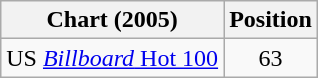<table class="wikitable sortable">
<tr>
<th>Chart (2005)</th>
<th>Position</th>
</tr>
<tr>
<td>US <a href='#'><em>Billboard</em> Hot 100</a></td>
<td align="center">63</td>
</tr>
</table>
